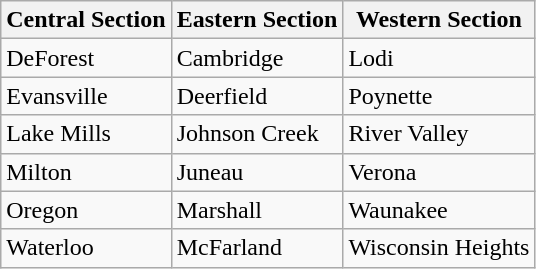<table class="wikitable">
<tr>
<th>Central Section</th>
<th>Eastern Section</th>
<th>Western Section</th>
</tr>
<tr>
<td>DeForest</td>
<td>Cambridge</td>
<td>Lodi</td>
</tr>
<tr>
<td>Evansville</td>
<td>Deerfield</td>
<td>Poynette</td>
</tr>
<tr>
<td>Lake Mills</td>
<td>Johnson Creek</td>
<td>River Valley</td>
</tr>
<tr>
<td>Milton</td>
<td>Juneau</td>
<td>Verona</td>
</tr>
<tr>
<td>Oregon</td>
<td>Marshall</td>
<td>Waunakee</td>
</tr>
<tr>
<td>Waterloo</td>
<td>McFarland</td>
<td>Wisconsin Heights</td>
</tr>
</table>
